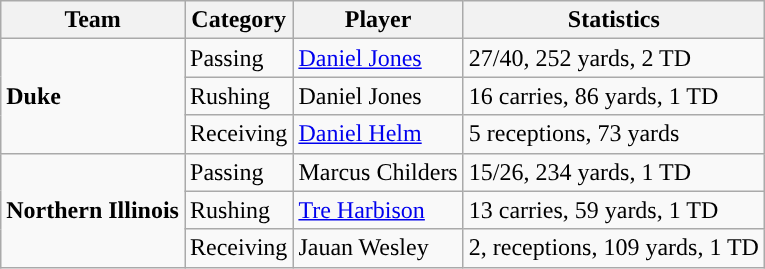<table class="wikitable">
<tr>
<th>Team</th>
<th>Category</th>
<th>Player</th>
<th>Statistics</th>
</tr>
<tr>
<td rowspan=3><strong>Duke</strong></td>
<td>Passing</td>
<td><a href='#'>Daniel Jones</a></td>
<td>27/40, 252 yards, 2 TD</td>
</tr>
<tr>
<td>Rushing</td>
<td>Daniel Jones</td>
<td>16 carries, 86 yards, 1 TD</td>
</tr>
<tr>
<td>Receiving</td>
<td><a href='#'>Daniel Helm</a></td>
<td>5 receptions, 73 yards</td>
</tr>
<tr>
<td rowspan=3><strong>Northern Illinois</strong></td>
<td>Passing</td>
<td>Marcus Childers</td>
<td>15/26, 234 yards, 1 TD</td>
</tr>
<tr>
<td>Rushing</td>
<td><a href='#'>Tre Harbison</a></td>
<td>13 carries, 59 yards, 1 TD</td>
</tr>
<tr>
<td>Receiving</td>
<td>Jauan Wesley</td>
<td>2, receptions, 109 yards, 1 TD</td>
</tr>
</table>
